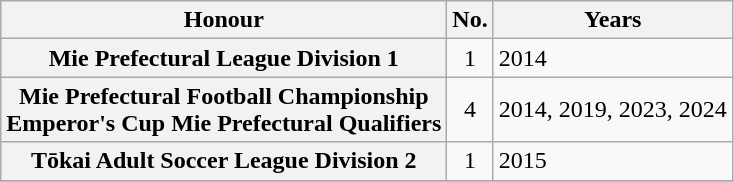<table class="wikitable plainrowheaders">
<tr>
<th scope=col>Honour</th>
<th scope=col>No.</th>
<th scope=col>Years</th>
</tr>
<tr>
<th scope=row>Mie Prefectural League Division 1</th>
<td align="center">1</td>
<td>2014</td>
</tr>
<tr>
<th scope=row>Mie Prefectural Football Championship <br> Emperor's Cup Mie Prefectural Qualifiers</th>
<td align="center">4</td>
<td>2014, 2019, 2023, 2024</td>
</tr>
<tr>
<th scope=row>Tōkai Adult Soccer League Division 2</th>
<td align="center">1</td>
<td>2015</td>
</tr>
<tr>
</tr>
</table>
